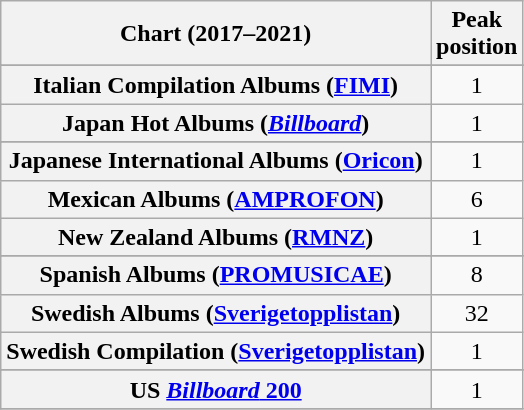<table class="wikitable sortable plainrowheaders" style="text-align:center">
<tr>
<th scope="col">Chart (2017–2021)</th>
<th scope="col">Peak<br> position</th>
</tr>
<tr>
</tr>
<tr>
</tr>
<tr>
</tr>
<tr>
</tr>
<tr>
</tr>
<tr>
</tr>
<tr>
</tr>
<tr>
</tr>
<tr>
</tr>
<tr>
</tr>
<tr>
</tr>
<tr>
</tr>
<tr>
</tr>
<tr>
</tr>
<tr>
<th scope="row">Italian Compilation Albums (<a href='#'>FIMI</a>)</th>
<td>1</td>
</tr>
<tr>
<th scope="row">Japan Hot Albums (<em><a href='#'>Billboard</a></em>)</th>
<td>1</td>
</tr>
<tr>
</tr>
<tr>
<th scope="row">Japanese International Albums (<a href='#'>Oricon</a>)</th>
<td>1</td>
</tr>
<tr>
<th scope="row">Mexican Albums (<a href='#'>AMPROFON</a>)</th>
<td>6</td>
</tr>
<tr>
<th scope="row">New Zealand Albums (<a href='#'>RMNZ</a>)</th>
<td>1</td>
</tr>
<tr>
</tr>
<tr>
</tr>
<tr>
</tr>
<tr>
<th scope="row">Spanish Albums (<a href='#'>PROMUSICAE</a>)</th>
<td>8</td>
</tr>
<tr>
<th scope="row">Swedish Albums (<a href='#'>Sverigetopplistan</a>)</th>
<td>32</td>
</tr>
<tr>
<th scope="row">Swedish Compilation (<a href='#'>Sverigetopplistan</a>)</th>
<td>1</td>
</tr>
<tr>
</tr>
<tr>
</tr>
<tr>
</tr>
<tr>
</tr>
<tr>
<th scope="row">US <a href='#'><em>Billboard</em> 200</a></th>
<td>1</td>
</tr>
<tr>
</tr>
</table>
